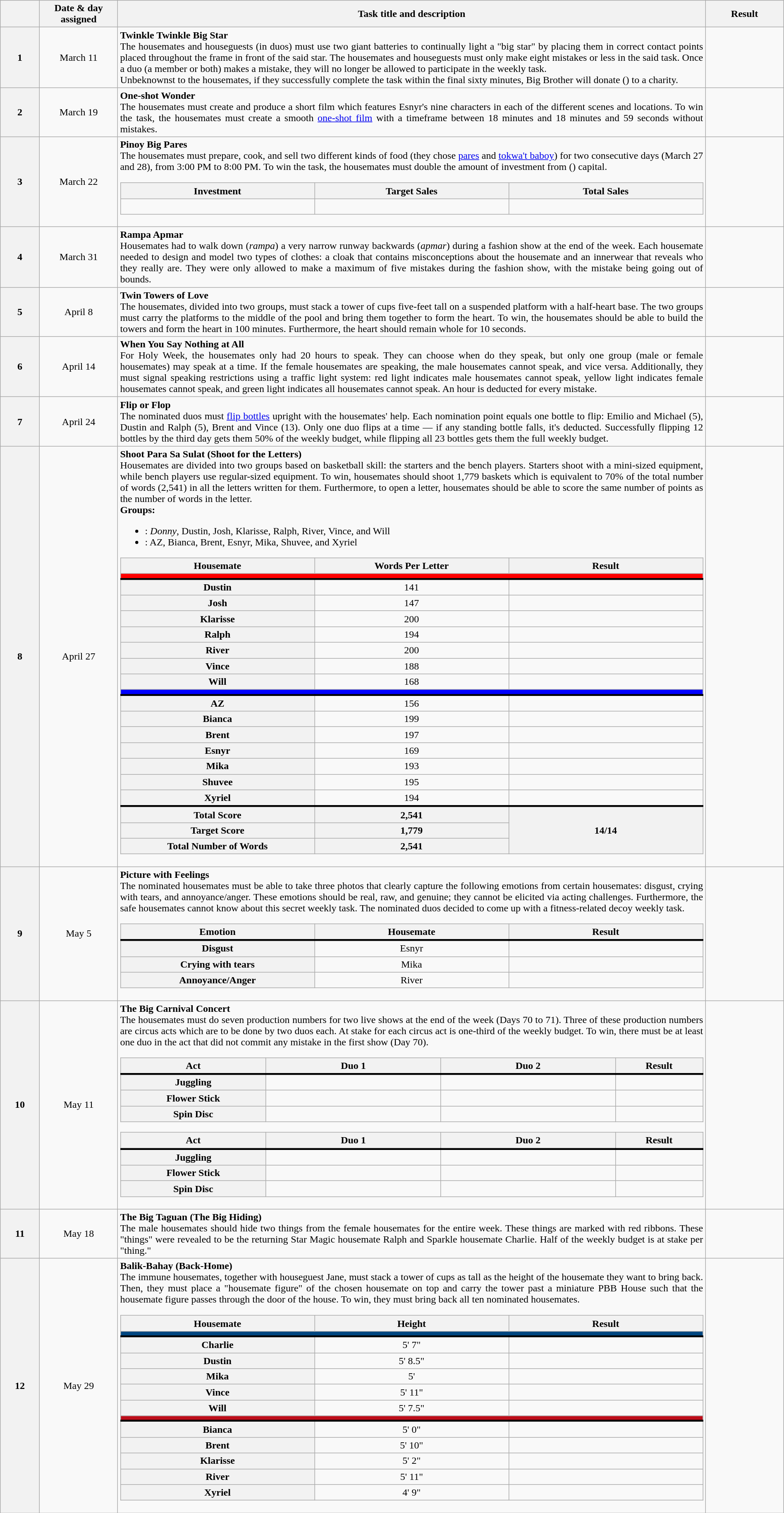<table class="wikitable" style="margin:1em auto; font-size:100%; line-height:18px; text-align:center">
<tr>
<th width="5%"></th>
<th width="10%">Date & day<br>assigned</th>
<th width="75%">Task title and description</th>
<th width="10%">Result</th>
</tr>
<tr>
<th>1</th>
<td>March 11<br></td>
<td align=justify><strong>Twinkle Twinkle Big Star</strong><br>The housemates and houseguests (in duos) must use two giant batteries to continually light a "big star" by placing them in correct contact points placed throughout the frame in front of the said star. The housemates and houseguests must only make eight mistakes or less in the said task. Once a duo (a member or both) makes a mistake, they will no longer be allowed to participate in the weekly task.<br>Unbeknownst to the housemates, if they successfully complete the task within the final sixty minutes, Big Brother will donate  () to a charity.</td>
<td></td>
</tr>
<tr>
<th>2</th>
<td>March 19<br></td>
<td align="justify"><strong>One-shot Wonder</strong><br>The housemates must create and produce a short film which features Esnyr's nine characters in each of the different scenes and locations. To win the task, the housemates must create a smooth <a href='#'>one-shot film</a> with a timeframe between 18 minutes and 18 minutes and 59 seconds without mistakes.</td>
<td></td>
</tr>
<tr>
<th>3</th>
<td>March 22<br></td>
<td align="justify"><strong>Pinoy Big Pares</strong><br>The housemates must prepare, cook, and sell two different kinds of food (they chose <a href='#'>pares</a> and <a href='#'>tokwa't baboy</a>) for two consecutive days (March 27 and 28), from 3:00 PM to 8:00 PM. To win the task, the housemates must double the amount of investment from  () capital.<br><table class="wikitable collapsible collapsed" width="100%" style="text-align:center">
<tr>
<th width="33%">Investment</th>
<th width="33%">Target Sales</th>
<th width="33%">Total Sales</th>
</tr>
<tr>
<td><br></td>
<td><br></td>
<td><strong><br></strong></td>
</tr>
</table>
</td>
<td></td>
</tr>
<tr>
<th>4</th>
<td>March 31<br></td>
<td align="justify"><strong>Rampa Apmar</strong><br>Housemates had to walk down (<em>rampa</em>) a very narrow runway backwards (<em>apmar</em>) during a fashion show at the end of the week. Each housemate needed to design and model two types of clothes: a cloak that contains misconceptions about the housemate and an innerwear that reveals who they really are. They were only allowed to make a maximum of five mistakes during the fashion show, with the mistake being going out of bounds.</td>
<td></td>
</tr>
<tr>
<th>5</th>
<td>April 8<br></td>
<td align="justify"><strong>Twin Towers of Love</strong><br>The housemates, divided into two groups, must stack a tower of cups five-feet tall on a suspended platform with a half-heart base. The two groups must carry the platforms to the middle of the pool and bring them together to form the heart. To win, the housemates should be able to build the towers and form the heart in 100 minutes. Furthermore, the heart should remain whole for 10 seconds.</td>
<td></td>
</tr>
<tr>
<th>6</th>
<td>April 14<br></td>
<td align="justify"><strong>When You Say Nothing at All</strong><br> For Holy Week, the housemates only had 20 hours to speak. They can choose when do they speak, but only one group (male or female housemates) may speak at a time. If the female housemates are speaking, the male housemates cannot speak, and vice versa. Additionally, they must signal speaking restrictions using a traffic light system: red light indicates male housemates cannot speak, yellow light indicates female housemates cannot speak, and green light indicates all housemates cannot speak. An hour is deducted for every mistake.</td>
<td></td>
</tr>
<tr>
<th>7</th>
<td>April 24<br></td>
<td align="justify"><strong>Flip or Flop</strong><br> The nominated duos must <a href='#'>flip bottles</a> upright with the housemates' help. Each nomination point equals one bottle to flip: Emilio and Michael (5), Dustin and Ralph (5), Brent and Vince (13). Only one duo flips at a time — if any standing bottle falls, it's deducted. Successfully flipping 12 bottles by the third day gets them 50% of the weekly budget, while flipping all 23 bottles gets them the full weekly budget.</td>
<td></td>
</tr>
<tr>
<th>8</th>
<td>April 27<br></td>
<td align="justify"><strong>Shoot Para Sa Sulat (Shoot for the Letters)</strong><br> Housemates are divided into two groups based on basketball skill: the starters and the bench players. Starters shoot with a mini-sized equipment, while bench players use regular-sized equipment. To win, housemates should shoot 1,779 baskets which is equivalent to 70% of the total number of words (2,541) in all the letters written for them. Furthermore, to open a letter, housemates should be able to score the same number of points as the number of words in the letter.<br><strong>Groups:</strong><ul><li>: <em>Donny</em>, Dustin, Josh, Klarisse, Ralph, River, Vince, and Will</li><li>: AZ, Bianca, Brent, Esnyr, Mika, Shuvee, and Xyriel</li></ul><table class="wikitable collapsible collapsed" width="100%" style="text-align:center">
<tr>
<th width="33%">Housemate</th>
<th width="33%">Words Per Letter</th>
<th width="33%">Result</th>
</tr>
<tr>
<th colspan="3" style="background:red;"></th>
</tr>
<tr style="border-top: solid 3px;">
<th>Dustin</th>
<td>141</td>
<td></td>
</tr>
<tr>
<th>Josh</th>
<td>147</td>
<td></td>
</tr>
<tr>
<th>Klarisse</th>
<td>200</td>
<td></td>
</tr>
<tr>
<th>Ralph</th>
<td>194</td>
<td></td>
</tr>
<tr>
<th>River</th>
<td>200</td>
<td></td>
</tr>
<tr>
<th>Vince</th>
<td>188</td>
<td></td>
</tr>
<tr>
<th>Will</th>
<td>168</td>
<td></td>
</tr>
<tr>
<th colspan="3" style="background:blue;"></th>
</tr>
<tr style="border-top: solid 3px;">
<th>AZ</th>
<td>156</td>
<td></td>
</tr>
<tr>
<th>Bianca</th>
<td>199</td>
<td></td>
</tr>
<tr>
<th>Brent</th>
<td>197</td>
<td></td>
</tr>
<tr>
<th>Esnyr</th>
<td>169</td>
<td></td>
</tr>
<tr>
<th>Mika</th>
<td>193</td>
<td></td>
</tr>
<tr>
<th>Shuvee</th>
<td>195</td>
<td></td>
</tr>
<tr>
<th>Xyriel</th>
<td>194</td>
<td></td>
</tr>
<tr style="border-top: solid 3px;">
<th>Total Score</th>
<th>2,541</th>
<th rowspan="3">14/14</th>
</tr>
<tr>
<th>Target Score</th>
<th>1,779</th>
</tr>
<tr>
<th>Total Number of Words</th>
<th>2,541</th>
</tr>
</table>
</td>
<td></td>
</tr>
<tr>
<th>9</th>
<td>May 5<br></td>
<td align="justify"><strong>Picture with Feelings</strong><br>The nominated housemates must be able to take three photos that clearly capture the following emotions from certain housemates: disgust, crying with tears, and annoyance/anger. These emotions should be real, raw, and genuine; they cannot be elicited via acting challenges. Furthermore, the safe housemates cannot know about this secret weekly task. The nominated duos decided to come up with a fitness-related decoy weekly task.<br><table class="wikitable collapsible collapsed" width="100%" style="text-align:center">
<tr>
<th width="33%">Emotion</th>
<th width="33%">Housemate</th>
<th width="33%">Result</th>
</tr>
<tr style="border-top: solid 3px;">
<th>Disgust</th>
<td>Esnyr</td>
<td></td>
</tr>
<tr>
<th>Crying with tears</th>
<td>Mika</td>
<td></td>
</tr>
<tr>
<th>Annoyance/Anger</th>
<td>River</td>
<td></td>
</tr>
</table>
</td>
<td></td>
</tr>
<tr>
<th>10</th>
<td>May 11<br></td>
<td align="justify"><strong>The Big Carnival Concert</strong><br>The housemates must do seven production numbers for two live shows at the end of the week (Days 70 to 71). Three of these production numbers are circus acts which are to be done by two duos each. At stake for each circus act is one-third of the weekly budget. To win, there must be at least one duo in the act that did not commit any mistake in the first show (Day 70).<br><table class="wikitable collapsible collapsed" width="100%" style="text-align:center">
<tr>
<th width="25%">Act</th>
<th width="30%">Duo 1</th>
<th width="30%">Duo 2</th>
<th width="15%">Result</th>
</tr>
<tr style="border-top: solid 3px;">
<th>Juggling</th>
<td></td>
<td></td>
<td></td>
</tr>
<tr>
<th>Flower Stick</th>
<td></td>
<td></td>
<td></td>
</tr>
<tr>
<th>Spin Disc</th>
<td></td>
<td></td>
<td></td>
</tr>
</table>
<table class="wikitable collapsible collapsed" width="100%" style="text-align:center">
<tr>
<th width="25%">Act</th>
<th width="30%">Duo 1</th>
<th width="30%">Duo 2</th>
<th width="15%">Result</th>
</tr>
<tr style="border-top: solid 3px;">
<th>Juggling</th>
<td></td>
<td></td>
<td></td>
</tr>
<tr>
<th>Flower Stick</th>
<td></td>
<td></td>
<td></td>
</tr>
<tr>
<th>Spin Disc</th>
<td></td>
<td></td>
<td></td>
</tr>
</table>
</td>
<td></td>
</tr>
<tr>
<th>11</th>
<td>May 18<br></td>
<td align="justify"><strong>The Big Taguan (The Big Hiding)</strong><br>The male housemates should hide two things from the female housemates for the entire week. These things are marked with red ribbons. These "things" were revealed to be the returning Star Magic housemate Ralph and Sparkle housemate Charlie. Half of the weekly budget is at stake per "thing."</td>
<td></td>
</tr>
<tr>
<th>12</th>
<td>May 29<br></td>
<td align="justify"><strong>Balik-Bahay (Back-Home)</strong><br>The immune housemates, together with houseguest Jane, must stack a tower of cups as tall as the height of the housemate they want to bring back. Then, they must place a "housemate figure" of the chosen housemate on top and carry the tower past a miniature PBB House such that the housemate figure passes through the door of the house. To win, they must bring back all ten nominated housemates. <br><table class="wikitable collapsible collapsed" width="100%" style="text-align:center">
<tr>
<th width="33%">Housemate</th>
<th width="33%">Height</th>
<th width="33%">Result</th>
</tr>
<tr>
<th colspan="3" style="background:#004680;"></th>
</tr>
<tr style="border-top: solid 3px;">
<th>Charlie</th>
<td>5' 7"</td>
<td></td>
</tr>
<tr>
<th>Dustin</th>
<td>5' 8.5"</td>
<td></td>
</tr>
<tr>
<th>Mika</th>
<td>5'</td>
<td></td>
</tr>
<tr>
<th>Vince</th>
<td>5' 11"</td>
<td></td>
</tr>
<tr>
<th>Will</th>
<td>5' 7.5"</td>
<td></td>
</tr>
<tr>
<th colspan="3" style="background:#BD0E1A;"></th>
</tr>
<tr style="border-top: solid 3px;">
<th>Bianca</th>
<td>5' 0"</td>
<td></td>
</tr>
<tr>
<th>Brent</th>
<td>5' 10"</td>
<td></td>
</tr>
<tr>
<th>Klarisse</th>
<td>5' 2"</td>
<td></td>
</tr>
<tr>
<th>River</th>
<td>5' 11"</td>
<td></td>
</tr>
<tr>
<th>Xyriel</th>
<td>4' 9"</td>
<td></td>
</tr>
</table>
</td>
<td></td>
</tr>
</table>
